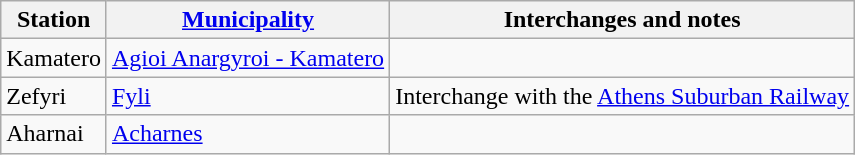<table class="wikitable">
<tr>
<th>Station</th>
<th><a href='#'>Municipality</a></th>
<th>Interchanges and notes</th>
</tr>
<tr>
<td>Kamatero</td>
<td><a href='#'>Agioi Anargyroi - Kamatero</a></td>
<td></td>
</tr>
<tr>
<td>Zefyri</td>
<td><a href='#'>Fyli</a></td>
<td>Interchange with the <a href='#'>Athens Suburban Railway</a></td>
</tr>
<tr>
<td>Aharnai</td>
<td><a href='#'>Acharnes</a></td>
<td></td>
</tr>
</table>
